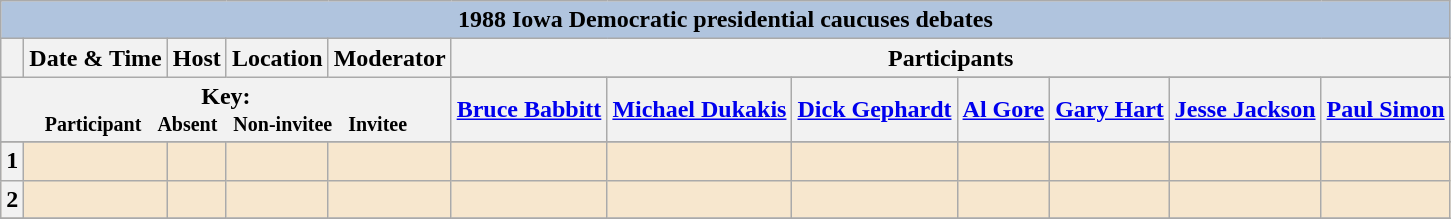<table class="wikitable">
<tr>
<th style="background:#B0C4DE" colspan="16">1988 Iowa Democratic presidential caucuses debates</th>
</tr>
<tr>
<th style="white-space:nowrap;"> </th>
<th>Date & Time</th>
<th>Host</th>
<th>Location</th>
<th>Moderator</th>
<th scope="col" colspan="10">Participants</th>
</tr>
<tr>
<th colspan="5" rowspan="2">Key:<br> <small>Participant  </small>  <small>Absent  </small>  <small>Non-invitee  </small>  <small>Invitee</small></th>
</tr>
<tr>
<th><a href='#'>Bruce Babbitt</a></th>
<th><a href='#'>Michael Dukakis</a></th>
<th><a href='#'>Dick Gephardt</a></th>
<th><a href='#'>Al Gore</a></th>
<th><a href='#'>Gary Hart</a></th>
<th><a href='#'>Jesse Jackson</a></th>
<th><a href='#'>Paul Simon</a></th>
</tr>
<tr>
</tr>
<tr bgcolor="#F7E7CE">
<th> 1 </th>
<td style="white-space:nowrap;"></td>
<td style="white-space:nowrap;"></td>
<td style="white-space:nowrap;"></td>
<td style="white-space:nowrap;"></td>
<td></td>
<td></td>
<td></td>
<td></td>
<td></td>
<td></td>
<td></td>
</tr>
<tr bgcolor="#F7E7CE">
<th> 2 </th>
<td style="white-space:nowrap;"></td>
<td style="white-space:nowrap;"></td>
<td style="white-space:nowrap;"></td>
<td style="white-space:nowrap;"></td>
<td></td>
<td></td>
<td></td>
<td></td>
<td></td>
<td></td>
<td></td>
</tr>
<tr bgcolor="#F7E7CE">
</tr>
</table>
